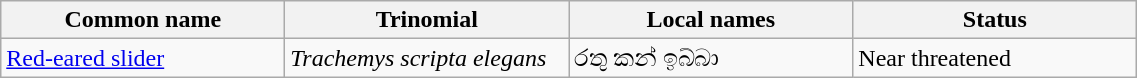<table width=60% class="wikitable">
<tr>
<th width=20%>Common name</th>
<th width=20%>Trinomial</th>
<th width=20%>Local names</th>
<th width=20%>Status</th>
</tr>
<tr>
<td><a href='#'>Red-eared slider</a><br></td>
<td><em>Trachemys scripta elegans</em></td>
<td>රතු කන් ඉබ්බා</td>
<td>Near threatened</td>
</tr>
</table>
